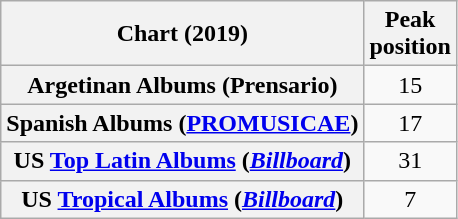<table class="wikitable sortable plainrowheaders" style="text-align:center">
<tr>
<th scope="col">Chart (2019)</th>
<th scope="col">Peak<br>position</th>
</tr>
<tr>
<th scope="row">Argetinan Albums (Prensario)</th>
<td>15</td>
</tr>
<tr>
<th scope="row">Spanish Albums (<a href='#'>PROMUSICAE</a>)</th>
<td>17</td>
</tr>
<tr>
<th scope="row">US <a href='#'>Top Latin Albums</a> (<a href='#'><em>Billboard</em></a>)</th>
<td>31</td>
</tr>
<tr>
<th scope="row">US <a href='#'>Tropical Albums</a> (<a href='#'><em>Billboard</em></a>)</th>
<td>7</td>
</tr>
</table>
